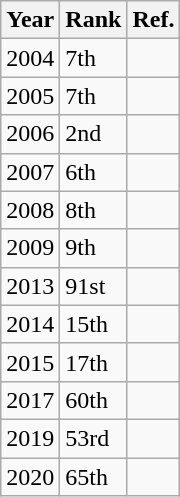<table class="wikitable sortable">
<tr>
<th>Year</th>
<th>Rank</th>
<th>Ref.</th>
</tr>
<tr>
<td>2004</td>
<td>7th</td>
<td></td>
</tr>
<tr>
<td>2005</td>
<td>7th</td>
<td></td>
</tr>
<tr>
<td>2006</td>
<td>2nd</td>
<td></td>
</tr>
<tr>
<td>2007</td>
<td>6th</td>
<td></td>
</tr>
<tr>
<td>2008</td>
<td>8th</td>
<td></td>
</tr>
<tr>
<td>2009</td>
<td>9th</td>
<td></td>
</tr>
<tr>
<td>2013</td>
<td>91st</td>
<td></td>
</tr>
<tr>
<td>2014</td>
<td>15th</td>
<td></td>
</tr>
<tr>
<td>2015</td>
<td>17th</td>
<td></td>
</tr>
<tr>
<td>2017</td>
<td>60th</td>
<td></td>
</tr>
<tr>
<td>2019</td>
<td>53rd</td>
<td></td>
</tr>
<tr>
<td>2020</td>
<td>65th</td>
<td></td>
</tr>
</table>
